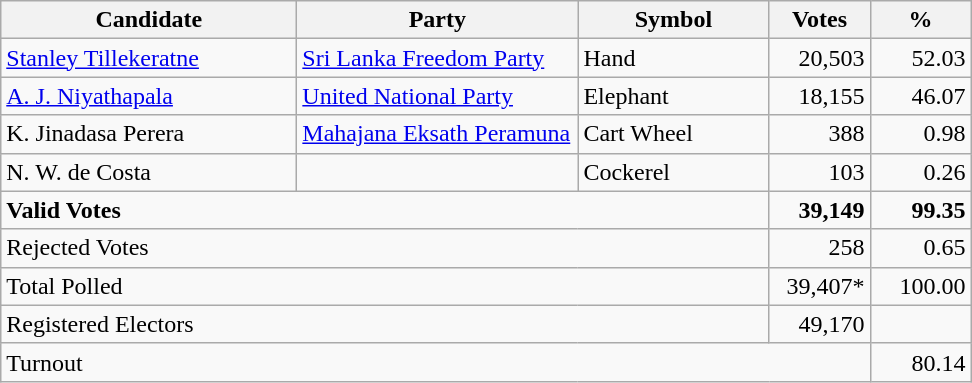<table class="wikitable" border="1" style="text-align:right;">
<tr>
<th align=left width="190">Candidate</th>
<th align=left width="180">Party</th>
<th align=left width="120">Symbol</th>
<th align=left width="60">Votes</th>
<th align=left width="60">%</th>
</tr>
<tr>
<td align=left><a href='#'>Stanley Tillekeratne</a></td>
<td align=left><a href='#'>Sri Lanka Freedom Party</a></td>
<td align=left>Hand</td>
<td align=right>20,503</td>
<td align=right>52.03</td>
</tr>
<tr>
<td align=left><a href='#'>A. J. Niyathapala</a></td>
<td align=left><a href='#'>United National Party</a></td>
<td align=left>Elephant</td>
<td align=right>18,155</td>
<td align=right>46.07</td>
</tr>
<tr>
<td align=left>K. Jinadasa Perera</td>
<td align=left><a href='#'>Mahajana Eksath Peramuna</a></td>
<td align=left>Cart Wheel</td>
<td align=right>388</td>
<td align=right>0.98</td>
</tr>
<tr>
<td align=left>N. W. de Costa</td>
<td></td>
<td align=left>Cockerel</td>
<td align=right>103</td>
<td align=right>0.26</td>
</tr>
<tr>
<td align=left colspan=3><strong>Valid Votes</strong></td>
<td align=right><strong>39,149</strong></td>
<td align=right><strong>99.35</strong></td>
</tr>
<tr>
<td align=left colspan=3>Rejected Votes</td>
<td align=right>258</td>
<td align=right>0.65</td>
</tr>
<tr>
<td align=left colspan=3>Total Polled</td>
<td align=right>39,407*</td>
<td align=right>100.00</td>
</tr>
<tr>
<td align=left colspan=3>Registered Electors</td>
<td align=right>49,170</td>
<td></td>
</tr>
<tr>
<td align=left colspan=4>Turnout</td>
<td align=right>80.14</td>
</tr>
</table>
